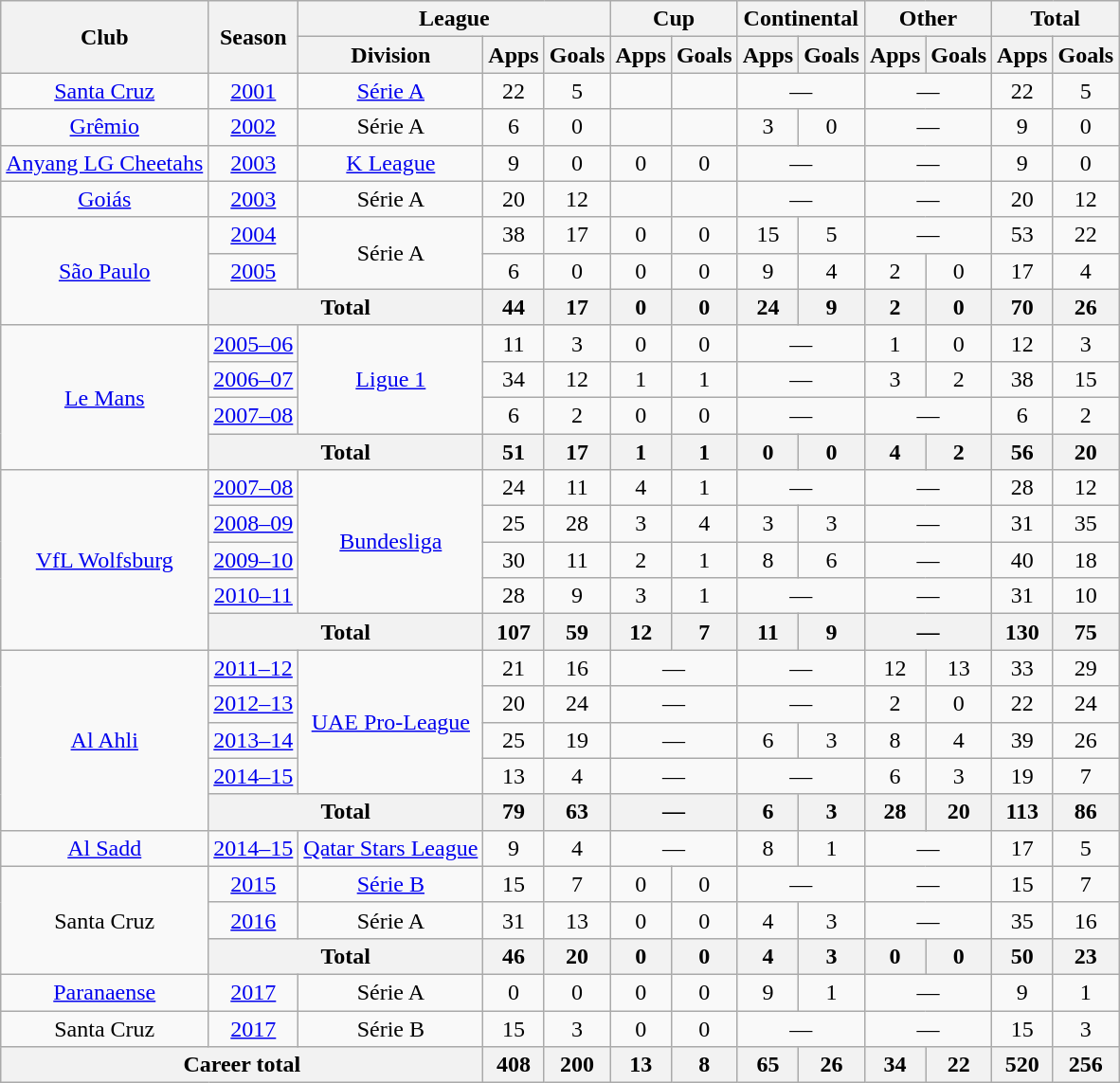<table class="wikitable" style="text-align:center">
<tr>
<th rowspan="2">Club</th>
<th rowspan="2">Season</th>
<th colspan="3">League</th>
<th colspan="2">Cup</th>
<th colspan="2">Continental</th>
<th colspan="2">Other</th>
<th colspan="2">Total</th>
</tr>
<tr>
<th>Division</th>
<th>Apps</th>
<th>Goals</th>
<th>Apps</th>
<th>Goals</th>
<th>Apps</th>
<th>Goals</th>
<th>Apps</th>
<th>Goals</th>
<th>Apps</th>
<th>Goals</th>
</tr>
<tr>
<td><a href='#'>Santa Cruz</a></td>
<td><a href='#'>2001</a></td>
<td><a href='#'>Série A</a></td>
<td>22</td>
<td>5</td>
<td></td>
<td></td>
<td colspan="2">—</td>
<td colspan="2">—</td>
<td>22</td>
<td>5</td>
</tr>
<tr>
<td><a href='#'>Grêmio</a></td>
<td><a href='#'>2002</a></td>
<td>Série A</td>
<td>6</td>
<td>0</td>
<td></td>
<td></td>
<td>3</td>
<td>0</td>
<td colspan="2">—</td>
<td>9</td>
<td>0</td>
</tr>
<tr>
<td><a href='#'>Anyang LG Cheetahs</a></td>
<td><a href='#'>2003</a></td>
<td><a href='#'>K League</a></td>
<td>9</td>
<td>0</td>
<td>0</td>
<td>0</td>
<td colspan="2">—</td>
<td colspan="2">—</td>
<td>9</td>
<td>0</td>
</tr>
<tr>
<td><a href='#'>Goiás</a></td>
<td><a href='#'>2003</a></td>
<td>Série A</td>
<td>20</td>
<td>12</td>
<td></td>
<td></td>
<td colspan="2">—</td>
<td colspan="2">—</td>
<td>20</td>
<td>12</td>
</tr>
<tr>
<td rowspan="3"><a href='#'>São Paulo</a></td>
<td><a href='#'>2004</a></td>
<td rowspan="2">Série A</td>
<td>38</td>
<td>17</td>
<td>0</td>
<td>0</td>
<td>15</td>
<td>5</td>
<td colspan="2">—</td>
<td>53</td>
<td>22</td>
</tr>
<tr>
<td><a href='#'>2005</a></td>
<td>6</td>
<td>0</td>
<td>0</td>
<td>0</td>
<td>9</td>
<td>4</td>
<td>2</td>
<td>0</td>
<td>17</td>
<td>4</td>
</tr>
<tr>
<th colspan="2">Total</th>
<th>44</th>
<th>17</th>
<th>0</th>
<th>0</th>
<th>24</th>
<th>9</th>
<th>2</th>
<th>0</th>
<th>70</th>
<th>26</th>
</tr>
<tr>
<td rowspan="4"><a href='#'>Le Mans</a></td>
<td><a href='#'>2005–06</a></td>
<td rowspan="3"><a href='#'>Ligue 1</a></td>
<td>11</td>
<td>3</td>
<td>0</td>
<td>0</td>
<td colspan="2">—</td>
<td>1</td>
<td>0</td>
<td>12</td>
<td>3</td>
</tr>
<tr>
<td><a href='#'>2006–07</a></td>
<td>34</td>
<td>12</td>
<td>1</td>
<td>1</td>
<td colspan="2">—</td>
<td>3</td>
<td>2</td>
<td>38</td>
<td>15</td>
</tr>
<tr>
<td><a href='#'>2007–08</a></td>
<td>6</td>
<td>2</td>
<td>0</td>
<td>0</td>
<td colspan="2">—</td>
<td colspan="2">—</td>
<td>6</td>
<td>2</td>
</tr>
<tr>
<th colspan="2">Total</th>
<th>51</th>
<th>17</th>
<th>1</th>
<th>1</th>
<th>0</th>
<th>0</th>
<th>4</th>
<th>2</th>
<th>56</th>
<th>20</th>
</tr>
<tr>
<td rowspan="5"><a href='#'>VfL Wolfsburg</a></td>
<td><a href='#'>2007–08</a></td>
<td rowspan="4"><a href='#'>Bundesliga</a></td>
<td>24</td>
<td>11</td>
<td>4</td>
<td>1</td>
<td colspan="2">—</td>
<td colspan="2">—</td>
<td>28</td>
<td>12</td>
</tr>
<tr>
<td><a href='#'>2008–09</a></td>
<td>25</td>
<td>28</td>
<td>3</td>
<td>4</td>
<td>3</td>
<td>3</td>
<td colspan="2">—</td>
<td>31</td>
<td>35</td>
</tr>
<tr>
<td><a href='#'>2009–10</a></td>
<td>30</td>
<td>11</td>
<td>2</td>
<td>1</td>
<td>8</td>
<td>6</td>
<td colspan="2">—</td>
<td>40</td>
<td>18</td>
</tr>
<tr>
<td><a href='#'>2010–11</a></td>
<td>28</td>
<td>9</td>
<td>3</td>
<td>1</td>
<td colspan="2">—</td>
<td colspan="2">—</td>
<td>31</td>
<td>10</td>
</tr>
<tr>
<th colspan="2">Total</th>
<th>107</th>
<th>59</th>
<th>12</th>
<th>7</th>
<th>11</th>
<th>9</th>
<th colspan="2">—</th>
<th>130</th>
<th>75</th>
</tr>
<tr>
<td rowspan="5"><a href='#'>Al Ahli</a></td>
<td><a href='#'>2011–12</a></td>
<td rowspan="4"><a href='#'>UAE Pro-League</a></td>
<td>21</td>
<td>16</td>
<td colspan="2">—</td>
<td colspan="2">—</td>
<td>12</td>
<td>13</td>
<td>33</td>
<td>29</td>
</tr>
<tr>
<td><a href='#'>2012–13</a></td>
<td>20</td>
<td>24</td>
<td colspan="2">—</td>
<td colspan="2">—</td>
<td>2</td>
<td>0</td>
<td>22</td>
<td>24</td>
</tr>
<tr>
<td><a href='#'>2013–14</a></td>
<td>25</td>
<td>19</td>
<td colspan="2">—</td>
<td>6</td>
<td>3</td>
<td>8</td>
<td>4</td>
<td>39</td>
<td>26</td>
</tr>
<tr>
<td><a href='#'>2014–15</a></td>
<td>13</td>
<td>4</td>
<td colspan="2">—</td>
<td colspan="2">—</td>
<td>6</td>
<td>3</td>
<td>19</td>
<td>7</td>
</tr>
<tr>
<th colspan="2">Total</th>
<th>79</th>
<th>63</th>
<th colspan="2">—</th>
<th>6</th>
<th>3</th>
<th>28</th>
<th>20</th>
<th>113</th>
<th>86</th>
</tr>
<tr>
<td><a href='#'>Al Sadd</a></td>
<td><a href='#'>2014–15</a></td>
<td><a href='#'>Qatar Stars League</a></td>
<td>9</td>
<td>4</td>
<td colspan="2">—</td>
<td>8</td>
<td>1</td>
<td colspan="2">—</td>
<td>17</td>
<td>5</td>
</tr>
<tr>
<td rowspan="3">Santa Cruz</td>
<td><a href='#'>2015</a></td>
<td><a href='#'>Série B</a></td>
<td>15</td>
<td>7</td>
<td>0</td>
<td>0</td>
<td colspan="2">—</td>
<td colspan="2">—</td>
<td>15</td>
<td>7</td>
</tr>
<tr>
<td><a href='#'>2016</a></td>
<td>Série A</td>
<td>31</td>
<td>13</td>
<td>0</td>
<td>0</td>
<td>4</td>
<td>3</td>
<td colspan="2">—</td>
<td>35</td>
<td>16</td>
</tr>
<tr>
<th colspan="2">Total</th>
<th>46</th>
<th>20</th>
<th>0</th>
<th>0</th>
<th>4</th>
<th>3</th>
<th>0</th>
<th>0</th>
<th>50</th>
<th>23</th>
</tr>
<tr>
<td><a href='#'>Paranaense</a></td>
<td><a href='#'>2017</a></td>
<td>Série A</td>
<td>0</td>
<td>0</td>
<td>0</td>
<td>0</td>
<td>9</td>
<td>1</td>
<td colspan="2">—</td>
<td>9</td>
<td>1</td>
</tr>
<tr>
<td>Santa Cruz</td>
<td><a href='#'>2017</a></td>
<td>Série B</td>
<td>15</td>
<td>3</td>
<td>0</td>
<td>0</td>
<td colspan="2">—</td>
<td colspan="2">—</td>
<td>15</td>
<td>3</td>
</tr>
<tr>
<th colspan="3">Career total</th>
<th>408</th>
<th>200</th>
<th>13</th>
<th>8</th>
<th>65</th>
<th>26</th>
<th>34</th>
<th>22</th>
<th>520</th>
<th>256</th>
</tr>
</table>
